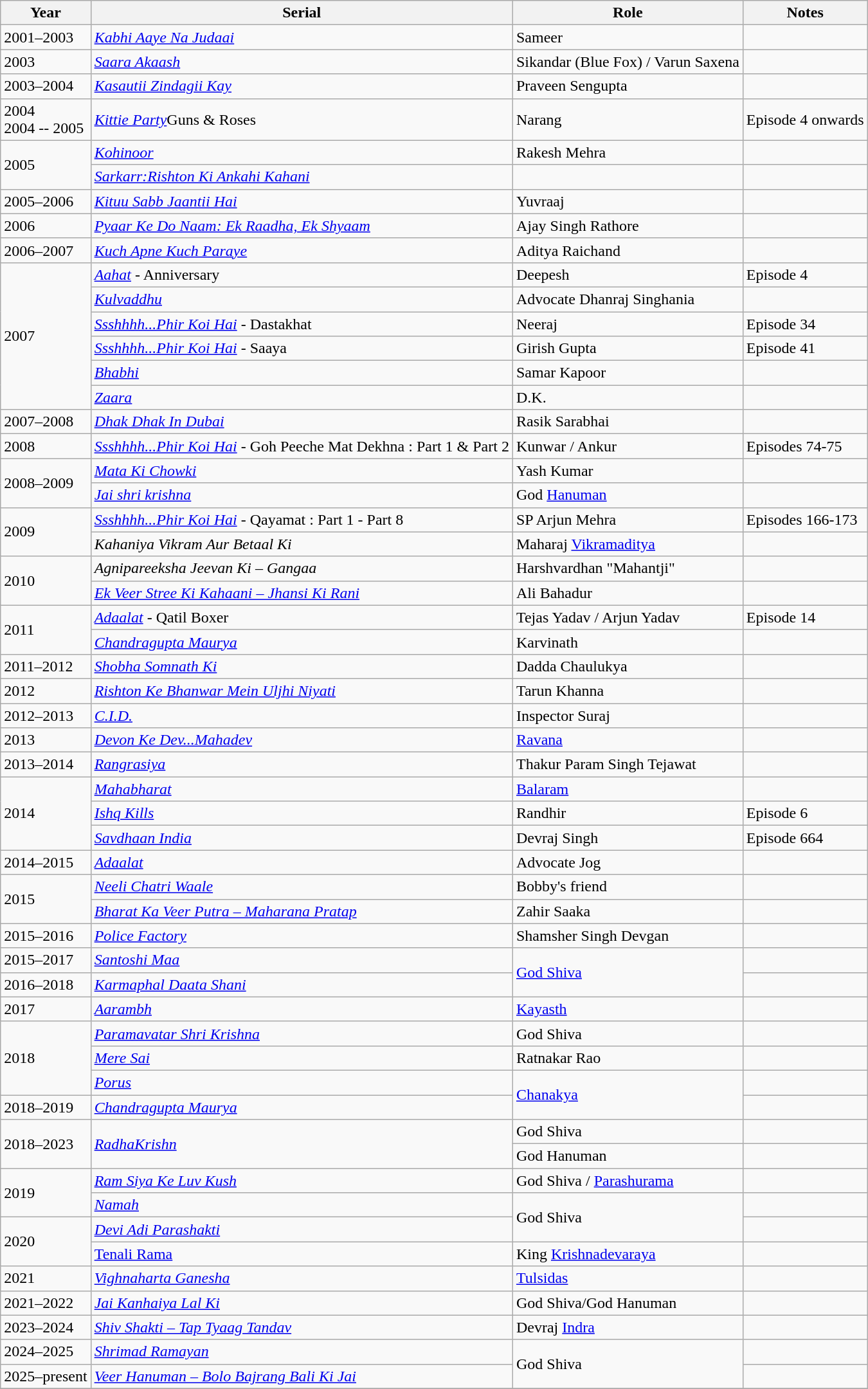<table class="wikitable sortable">
<tr>
<th>Year</th>
<th>Serial</th>
<th>Role</th>
<th>Notes</th>
</tr>
<tr>
<td>2001–2003</td>
<td><em><a href='#'>Kabhi Aaye Na Judaai</a></em></td>
<td>Sameer</td>
<td></td>
</tr>
<tr>
<td>2003</td>
<td><em><a href='#'>Saara Akaash</a></em></td>
<td>Sikandar (Blue Fox) / Varun Saxena</td>
<td></td>
</tr>
<tr>
<td>2003–2004</td>
<td><em><a href='#'>Kasautii Zindagii Kay</a></em></td>
<td>Praveen Sengupta</td>
<td></td>
</tr>
<tr>
<td>2004<br>2004 -- 2005</td>
<td><em><a href='#'>Kittie Party</a></em>Guns & Roses</td>
<td>Narang</td>
<td>Episode 4 onwards</td>
</tr>
<tr>
<td rowspan="2">2005</td>
<td><em><a href='#'>Kohinoor</a></em></td>
<td>Rakesh Mehra</td>
<td></td>
</tr>
<tr>
<td><em><a href='#'>Sarkarr:Rishton Ki Ankahi Kahani</a></em></td>
<td></td>
<td></td>
</tr>
<tr>
<td>2005–2006</td>
<td><em><a href='#'>Kituu Sabb Jaantii Hai</a></em></td>
<td>Yuvraaj</td>
<td></td>
</tr>
<tr>
<td>2006</td>
<td><em><a href='#'>Pyaar Ke Do Naam: Ek Raadha, Ek Shyaam</a></em></td>
<td>Ajay Singh Rathore</td>
<td></td>
</tr>
<tr>
<td>2006–2007</td>
<td><em><a href='#'>Kuch Apne Kuch Paraye</a></em></td>
<td>Aditya Raichand</td>
<td></td>
</tr>
<tr>
<td rowspan="6">2007</td>
<td><em><a href='#'>Aahat</a></em> - Anniversary</td>
<td>Deepesh</td>
<td>Episode 4</td>
</tr>
<tr>
<td><em><a href='#'>Kulvaddhu</a></em></td>
<td>Advocate Dhanraj Singhania</td>
<td></td>
</tr>
<tr>
<td><em><a href='#'>Ssshhhh...Phir Koi Hai</a></em> - Dastakhat</td>
<td>Neeraj</td>
<td>Episode 34</td>
</tr>
<tr>
<td><em><a href='#'>Ssshhhh...Phir Koi Hai</a></em> - Saaya</td>
<td>Girish Gupta</td>
<td>Episode 41</td>
</tr>
<tr>
<td><em><a href='#'>Bhabhi</a></em></td>
<td>Samar Kapoor</td>
<td></td>
</tr>
<tr>
<td><em><a href='#'>Zaara</a></em></td>
<td>D.K.</td>
<td></td>
</tr>
<tr>
<td>2007–2008</td>
<td><em><a href='#'>Dhak Dhak In Dubai</a></em></td>
<td>Rasik Sarabhai</td>
<td></td>
</tr>
<tr>
<td>2008</td>
<td><em><a href='#'>Ssshhhh...Phir Koi Hai</a></em> - Goh Peeche Mat Dekhna : Part 1 & Part 2</td>
<td>Kunwar / Ankur</td>
<td>Episodes 74-75</td>
</tr>
<tr>
<td rowspan= "2">2008–2009</td>
<td><em><a href='#'>Mata Ki Chowki</a></em></td>
<td>Yash Kumar</td>
<td></td>
</tr>
<tr>
<td><em><a href='#'>Jai shri krishna</a></em></td>
<td>God <a href='#'>Hanuman</a></td>
<td></td>
</tr>
<tr>
<td rowspan="2">2009</td>
<td><em><a href='#'>Ssshhhh...Phir Koi Hai</a></em> - Qayamat : Part 1 - Part 8</td>
<td>SP Arjun Mehra</td>
<td>Episodes 166-173</td>
</tr>
<tr>
<td><em>Kahaniya Vikram Aur Betaal Ki</em></td>
<td>Maharaj <a href='#'>Vikramaditya</a></td>
<td></td>
</tr>
<tr>
<td rowspan = "2">2010</td>
<td><em>Agnipareeksha Jeevan Ki – Gangaa</em></td>
<td>Harshvardhan "Mahantji"</td>
<td></td>
</tr>
<tr>
<td><em><a href='#'>Ek Veer Stree Ki Kahaani – Jhansi Ki Rani</a></em></td>
<td>Ali Bahadur</td>
<td></td>
</tr>
<tr>
<td rowspan="2">2011</td>
<td><em><a href='#'>Adaalat</a></em> - Qatil Boxer</td>
<td>Tejas Yadav / Arjun Yadav</td>
<td>Episode 14</td>
</tr>
<tr>
<td><em><a href='#'>Chandragupta Maurya</a></em></td>
<td>Karvinath</td>
<td></td>
</tr>
<tr>
<td>2011–2012</td>
<td><em><a href='#'>Shobha Somnath Ki</a></em></td>
<td>Dadda Chaulukya</td>
<td></td>
</tr>
<tr>
<td>2012</td>
<td><em><a href='#'>Rishton Ke Bhanwar Mein Uljhi Niyati</a></em></td>
<td>Tarun Khanna</td>
<td></td>
</tr>
<tr>
<td>2012–2013</td>
<td><em><a href='#'>C.I.D.</a></em></td>
<td>Inspector Suraj</td>
<td></td>
</tr>
<tr>
<td>2013</td>
<td><em><a href='#'>Devon Ke Dev...Mahadev</a></em></td>
<td><a href='#'>Ravana</a></td>
<td></td>
</tr>
<tr>
<td>2013–2014</td>
<td><em><a href='#'>Rangrasiya</a></em></td>
<td>Thakur Param Singh Tejawat</td>
<td></td>
</tr>
<tr>
<td rowspan="3">2014</td>
<td><em><a href='#'>Mahabharat</a></em></td>
<td><a href='#'>Balaram</a></td>
<td></td>
</tr>
<tr>
<td><em><a href='#'>Ishq Kills</a></em></td>
<td>Randhir</td>
<td>Episode 6</td>
</tr>
<tr>
<td><em><a href='#'>Savdhaan India</a></em></td>
<td>Devraj Singh</td>
<td>Episode 664</td>
</tr>
<tr>
<td>2014–2015</td>
<td><em><a href='#'>Adaalat</a></em></td>
<td>Advocate Jog</td>
<td></td>
</tr>
<tr>
<td rowspan="2">2015</td>
<td><em><a href='#'>Neeli Chatri Waale</a></em></td>
<td>Bobby's friend</td>
<td></td>
</tr>
<tr>
<td><em><a href='#'>Bharat Ka Veer Putra – Maharana Pratap</a></em></td>
<td>Zahir Saaka</td>
<td></td>
</tr>
<tr>
<td>2015–2016</td>
<td><em><a href='#'>Police Factory</a></em></td>
<td>Shamsher Singh Devgan</td>
<td></td>
</tr>
<tr>
<td>2015–2017</td>
<td><em><a href='#'>Santoshi Maa</a></em></td>
<td rowspan="2"><a href='#'>God Shiva</a></td>
<td></td>
</tr>
<tr>
<td>2016–2018</td>
<td><em><a href='#'>Karmaphal Daata Shani</a></em></td>
<td></td>
</tr>
<tr>
<td>2017</td>
<td><em><a href='#'>Aarambh</a></em></td>
<td><a href='#'>Kayasth</a></td>
<td></td>
</tr>
<tr>
<td rowspan="3">2018</td>
<td><em><a href='#'>Paramavatar Shri Krishna</a></em></td>
<td>God Shiva</td>
<td></td>
</tr>
<tr>
<td><em><a href='#'>Mere Sai</a></em></td>
<td>Ratnakar Rao</td>
<td></td>
</tr>
<tr>
<td><em><a href='#'>Porus</a></em></td>
<td rowspan="2"><a href='#'>Chanakya</a></td>
<td></td>
</tr>
<tr>
<td>2018–2019</td>
<td><em><a href='#'>Chandragupta Maurya</a></em></td>
<td></td>
</tr>
<tr>
<td rowspan="2">2018–2023</td>
<td rowspan="2"><em><a href='#'>RadhaKrishn</a></em></td>
<td>God Shiva</td>
<td></td>
</tr>
<tr>
<td>God Hanuman</td>
<td></td>
</tr>
<tr>
<td rowspan="2">2019</td>
<td><em><a href='#'>Ram Siya Ke Luv Kush</a></em></td>
<td>God Shiva / <a href='#'>Parashurama</a></td>
<td></td>
</tr>
<tr>
<td><em><a href='#'>Namah</a></em></td>
<td rowspan="2">God Shiva</td>
<td></td>
</tr>
<tr>
<td rowspan="2">2020</td>
<td><em><a href='#'>Devi Adi Parashakti</a></em></td>
<td></td>
</tr>
<tr>
<td><a href='#'>Tenali Rama</a></td>
<td>King <a href='#'>Krishnadevaraya</a></td>
<td></td>
</tr>
<tr>
<td>2021</td>
<td><em><a href='#'>Vighnaharta Ganesha</a></em></td>
<td><a href='#'>Tulsidas</a></td>
<td></td>
</tr>
<tr>
<td>2021–2022</td>
<td><em><a href='#'>Jai Kanhaiya Lal Ki</a></em></td>
<td>God Shiva/God Hanuman</td>
<td></td>
</tr>
<tr>
<td>2023–2024</td>
<td><em><a href='#'>Shiv Shakti – Tap Tyaag Tandav</a></em></td>
<td>Devraj <a href='#'>Indra</a></td>
<td></td>
</tr>
<tr>
<td>2024–2025</td>
<td><em><a href='#'>Shrimad Ramayan</a></em></td>
<td rowspan="2">God Shiva</td>
<td></td>
</tr>
<tr>
<td>2025–present</td>
<td><em><a href='#'>Veer Hanuman – Bolo Bajrang Bali Ki Jai</a></em></td>
<td></td>
</tr>
<tr>
</tr>
</table>
